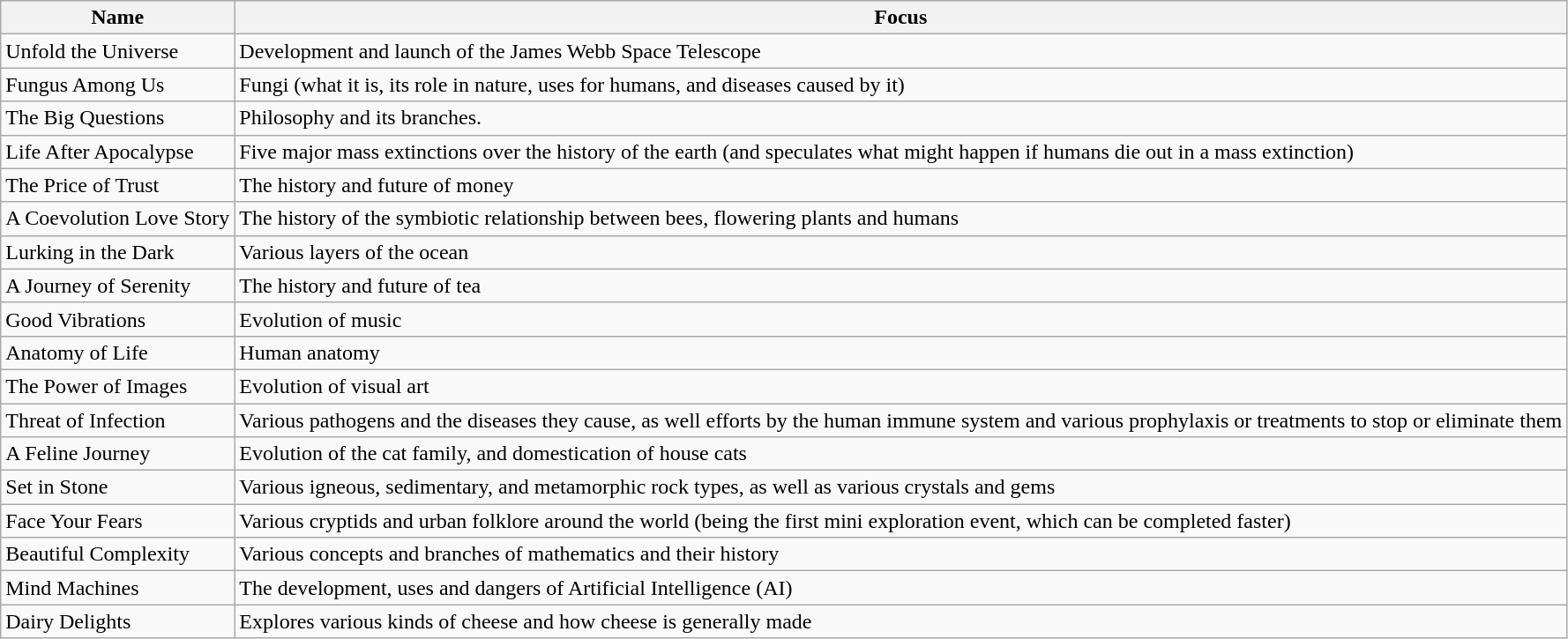<table class=wikitable>
<tr>
<th>Name</th>
<th>Focus</th>
</tr>
<tr>
<td>Unfold the Universe</td>
<td>Development and launch of the James Webb Space Telescope</td>
</tr>
<tr>
<td>Fungus Among Us</td>
<td>Fungi (what it is, its role in nature, uses for humans, and diseases caused by it)</td>
</tr>
<tr>
<td>The Big Questions</td>
<td>Philosophy and its branches.</td>
</tr>
<tr>
<td>Life After Apocalypse</td>
<td>Five major mass extinctions over the history of the earth (and speculates what might happen if humans die out in a mass extinction)</td>
</tr>
<tr>
<td>The Price of Trust</td>
<td>The history and future of money</td>
</tr>
<tr>
<td>A Coevolution Love Story</td>
<td>The history of the symbiotic relationship between bees, flowering plants and humans</td>
</tr>
<tr>
<td>Lurking in the Dark</td>
<td>Various layers of the ocean</td>
</tr>
<tr>
<td>A Journey of Serenity</td>
<td>The history and future of tea</td>
</tr>
<tr>
<td>Good Vibrations</td>
<td>Evolution of music</td>
</tr>
<tr>
<td>Anatomy of Life</td>
<td>Human anatomy</td>
</tr>
<tr>
<td>The Power of Images</td>
<td>Evolution of visual art</td>
</tr>
<tr>
<td>Threat of Infection</td>
<td>Various pathogens and the diseases they cause, as well efforts by the human immune system and various prophylaxis or treatments to stop or eliminate them</td>
</tr>
<tr>
<td>A Feline Journey</td>
<td>Evolution of the cat family, and domestication of house cats</td>
</tr>
<tr>
<td>Set in Stone</td>
<td>Various igneous, sedimentary, and metamorphic rock types, as well as various crystals and gems</td>
</tr>
<tr>
<td>Face Your Fears</td>
<td>Various cryptids and urban folklore around the world (being the first mini exploration event, which can be completed faster)</td>
</tr>
<tr>
<td>Beautiful Complexity</td>
<td>Various concepts and branches of mathematics and their history</td>
</tr>
<tr>
<td>Mind Machines</td>
<td>The development, uses and dangers of Artificial Intelligence (AI)</td>
</tr>
<tr>
<td>Dairy Delights</td>
<td>Explores various kinds of cheese and how cheese is generally made</td>
</tr>
</table>
